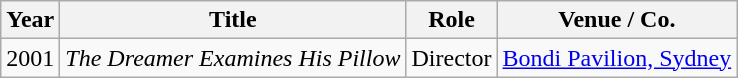<table class=wikitable>
<tr>
<th>Year</th>
<th>Title</th>
<th>Role</th>
<th>Venue / Co.</th>
</tr>
<tr>
<td>2001</td>
<td><em>The Dreamer Examines His Pillow</em></td>
<td>Director</td>
<td><a href='#'>Bondi Pavilion, Sydney</a></td>
</tr>
</table>
